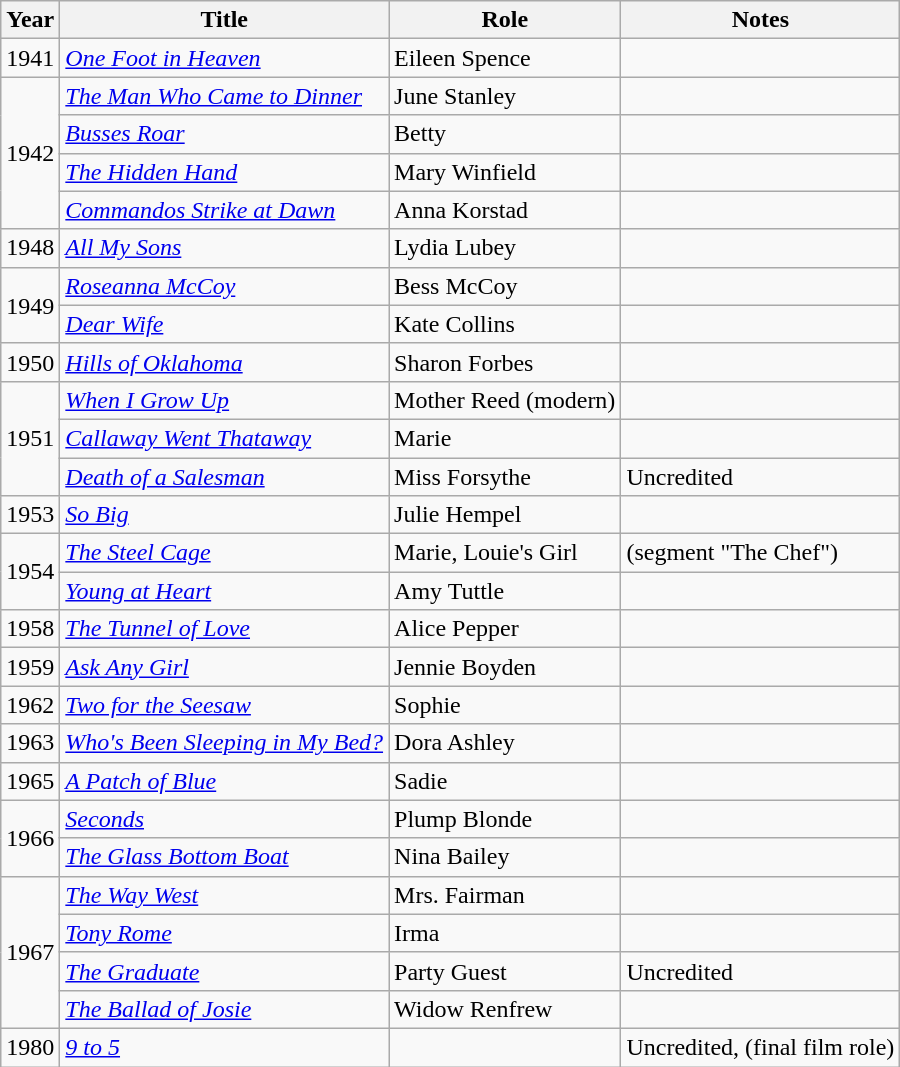<table class="wikitable">
<tr>
<th>Year</th>
<th>Title</th>
<th>Role</th>
<th>Notes</th>
</tr>
<tr>
<td>1941</td>
<td><em><a href='#'>One Foot in Heaven</a></em></td>
<td>Eileen Spence</td>
<td></td>
</tr>
<tr>
<td rowspan=4>1942</td>
<td><em><a href='#'>The Man Who Came to Dinner</a></em></td>
<td>June Stanley</td>
<td></td>
</tr>
<tr>
<td><em><a href='#'>Busses Roar</a></em></td>
<td>Betty</td>
<td></td>
</tr>
<tr>
<td><em><a href='#'>The Hidden Hand</a></em></td>
<td>Mary Winfield</td>
<td></td>
</tr>
<tr>
<td><em><a href='#'>Commandos Strike at Dawn</a></em></td>
<td>Anna Korstad</td>
<td></td>
</tr>
<tr>
<td>1948</td>
<td><em><a href='#'>All My Sons</a></em></td>
<td>Lydia Lubey</td>
<td></td>
</tr>
<tr>
<td rowspan=2>1949</td>
<td><em><a href='#'>Roseanna McCoy</a></em></td>
<td>Bess McCoy</td>
<td></td>
</tr>
<tr>
<td><em><a href='#'>Dear Wife</a></em></td>
<td>Kate Collins</td>
<td></td>
</tr>
<tr>
<td>1950</td>
<td><em><a href='#'>Hills of Oklahoma</a></em></td>
<td>Sharon Forbes</td>
<td></td>
</tr>
<tr>
<td rowspan=3>1951</td>
<td><em><a href='#'>When I Grow Up</a></em></td>
<td>Mother Reed (modern)</td>
<td></td>
</tr>
<tr>
<td><em><a href='#'>Callaway Went Thataway</a></em></td>
<td>Marie</td>
<td></td>
</tr>
<tr>
<td><em><a href='#'>Death of a Salesman</a></em></td>
<td>Miss Forsythe</td>
<td>Uncredited</td>
</tr>
<tr>
<td>1953</td>
<td><em><a href='#'>So Big</a></em></td>
<td>Julie Hempel</td>
<td></td>
</tr>
<tr>
<td rowspan=2>1954</td>
<td><em><a href='#'>The Steel Cage</a></em></td>
<td>Marie, Louie's Girl</td>
<td>(segment "The Chef")</td>
</tr>
<tr>
<td><em><a href='#'>Young at Heart</a></em></td>
<td>Amy Tuttle</td>
<td></td>
</tr>
<tr>
<td>1958</td>
<td><em><a href='#'>The Tunnel of Love</a></em></td>
<td>Alice Pepper</td>
<td></td>
</tr>
<tr>
<td>1959</td>
<td><em><a href='#'>Ask Any Girl</a></em></td>
<td>Jennie Boyden</td>
<td></td>
</tr>
<tr>
<td>1962</td>
<td><em><a href='#'>Two for the Seesaw</a></em></td>
<td>Sophie</td>
<td></td>
</tr>
<tr>
<td>1963</td>
<td><em><a href='#'>Who's Been Sleeping in My Bed?</a></em></td>
<td>Dora Ashley</td>
<td></td>
</tr>
<tr>
<td>1965</td>
<td><em><a href='#'>A Patch of Blue</a></em></td>
<td>Sadie</td>
<td></td>
</tr>
<tr>
<td rowspan=2>1966</td>
<td><em><a href='#'>Seconds</a></em></td>
<td>Plump Blonde</td>
<td></td>
</tr>
<tr>
<td><em><a href='#'>The Glass Bottom Boat</a></em></td>
<td>Nina Bailey</td>
<td></td>
</tr>
<tr>
<td rowspan=4>1967</td>
<td><em><a href='#'>The Way West</a></em></td>
<td>Mrs. Fairman</td>
<td></td>
</tr>
<tr>
<td><em><a href='#'>Tony Rome</a></em></td>
<td>Irma</td>
<td></td>
</tr>
<tr>
<td><em><a href='#'>The Graduate</a></em></td>
<td>Party Guest</td>
<td>Uncredited</td>
</tr>
<tr>
<td><em><a href='#'>The Ballad of Josie</a></em></td>
<td>Widow Renfrew</td>
<td></td>
</tr>
<tr>
<td>1980</td>
<td><em><a href='#'>9 to 5</a></em></td>
<td></td>
<td>Uncredited, (final film role)</td>
</tr>
</table>
